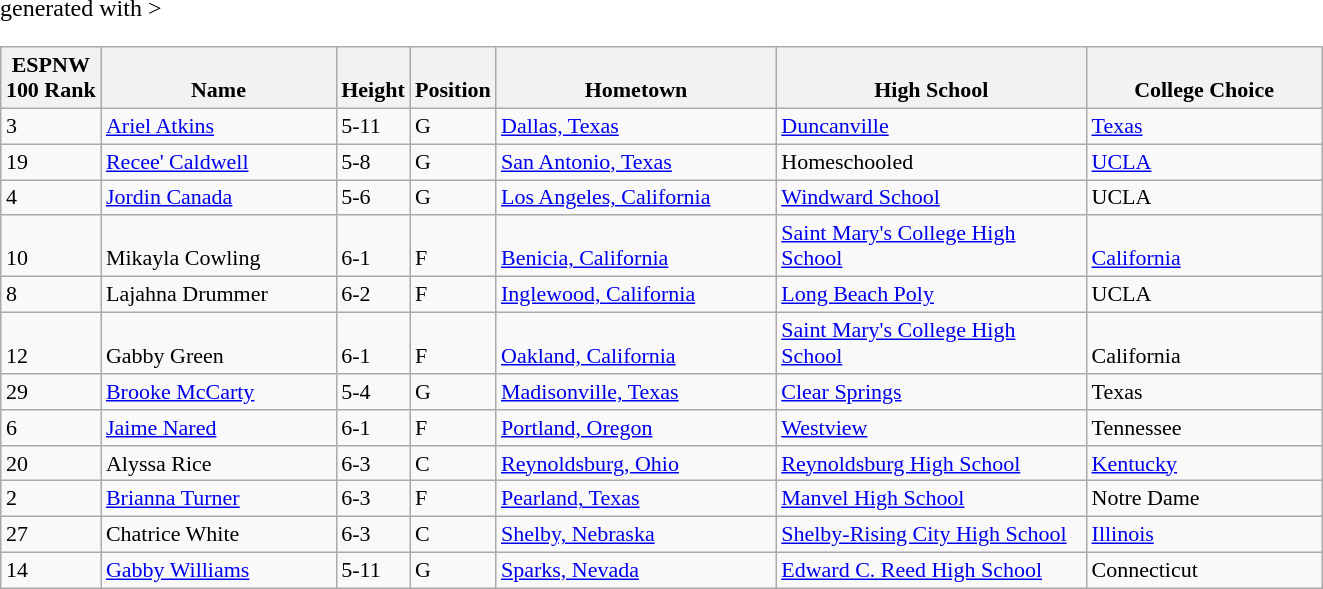<table class="wikitable sortable" <hiddentext>generated with >
<tr style="font-size:11pt"  valign="bottom">
<th>ESPNW<br>100 Rank</th>
<th width="150" height="15">Name</th>
<th width="36">Height</th>
<th width="44">Position</th>
<th width="180">Hometown</th>
<th width="200">High School</th>
<th width="150">College Choice</th>
</tr>
<tr style="font-size:11pt"  valign="bottom">
<td>3</td>
<td height="15"><a href='#'>Ariel Atkins</a></td>
<td>5-11</td>
<td>G</td>
<td><a href='#'>Dallas, Texas</a></td>
<td><a href='#'>Duncanville</a></td>
<td><a href='#'>Texas</a></td>
</tr>
<tr style="font-size:11pt"  valign="bottom">
<td>19</td>
<td height="15"><a href='#'>Recee' Caldwell</a></td>
<td>5-8</td>
<td>G</td>
<td><a href='#'>San Antonio, Texas</a></td>
<td>Homeschooled</td>
<td><a href='#'>UCLA</a></td>
</tr>
<tr style="font-size:11pt"  valign="bottom">
<td>4</td>
<td height="15"><a href='#'>Jordin Canada</a></td>
<td>5-6</td>
<td>G</td>
<td><a href='#'>Los Angeles, California</a></td>
<td><a href='#'>Windward School</a></td>
<td>UCLA</td>
</tr>
<tr style="font-size:11pt"  valign="bottom">
<td>10</td>
<td height="15">Mikayla Cowling</td>
<td>6-1</td>
<td>F</td>
<td><a href='#'>Benicia, California</a></td>
<td><a href='#'>Saint Mary's College High School</a></td>
<td><a href='#'>California</a></td>
</tr>
<tr style="font-size:11pt"  valign="bottom">
<td>8</td>
<td height="15">Lajahna Drummer</td>
<td>6-2</td>
<td>F</td>
<td><a href='#'>Inglewood, California</a></td>
<td><a href='#'>Long Beach Poly</a></td>
<td>UCLA</td>
</tr>
<tr style="font-size:11pt"  valign="bottom">
<td>12</td>
<td height="15">Gabby Green</td>
<td>6-1</td>
<td>F</td>
<td><a href='#'>Oakland, California</a></td>
<td><a href='#'>Saint Mary's College High School</a></td>
<td>California</td>
</tr>
<tr style="font-size:11pt"  valign="bottom">
<td>29</td>
<td height="15"><a href='#'>Brooke McCarty</a></td>
<td>5-4</td>
<td>G</td>
<td><a href='#'>Madisonville, Texas</a></td>
<td><a href='#'>Clear Springs</a></td>
<td>Texas</td>
</tr>
<tr style="font-size:11pt"  valign="bottom">
<td>6</td>
<td height="15"><a href='#'>Jaime Nared</a></td>
<td>6-1</td>
<td>F</td>
<td><a href='#'>Portland, Oregon</a></td>
<td><a href='#'>Westview</a></td>
<td>Tennessee</td>
</tr>
<tr style="font-size:11pt"  valign="bottom">
<td>20</td>
<td height="15">Alyssa Rice</td>
<td>6-3</td>
<td>C</td>
<td><a href='#'>Reynoldsburg, Ohio</a></td>
<td><a href='#'>Reynoldsburg High School</a></td>
<td><a href='#'>Kentucky</a></td>
</tr>
<tr style="font-size:11pt"  valign="bottom">
<td>2</td>
<td height="15"><a href='#'>Brianna Turner</a></td>
<td>6-3</td>
<td>F</td>
<td><a href='#'>Pearland, Texas</a></td>
<td><a href='#'>Manvel High School</a></td>
<td>Notre Dame</td>
</tr>
<tr style="font-size:11pt"  valign="bottom">
<td>27</td>
<td height="15">Chatrice White</td>
<td>6-3</td>
<td>C</td>
<td><a href='#'>Shelby, Nebraska</a></td>
<td><a href='#'>Shelby-Rising City High School</a></td>
<td><a href='#'>Illinois</a></td>
</tr>
<tr style="font-size:11pt"  valign="bottom">
<td>14</td>
<td height="15"><a href='#'>Gabby Williams</a></td>
<td>5-11</td>
<td>G</td>
<td><a href='#'>Sparks, Nevada</a></td>
<td><a href='#'>Edward C. Reed High School</a></td>
<td>Connecticut</td>
</tr>
</table>
